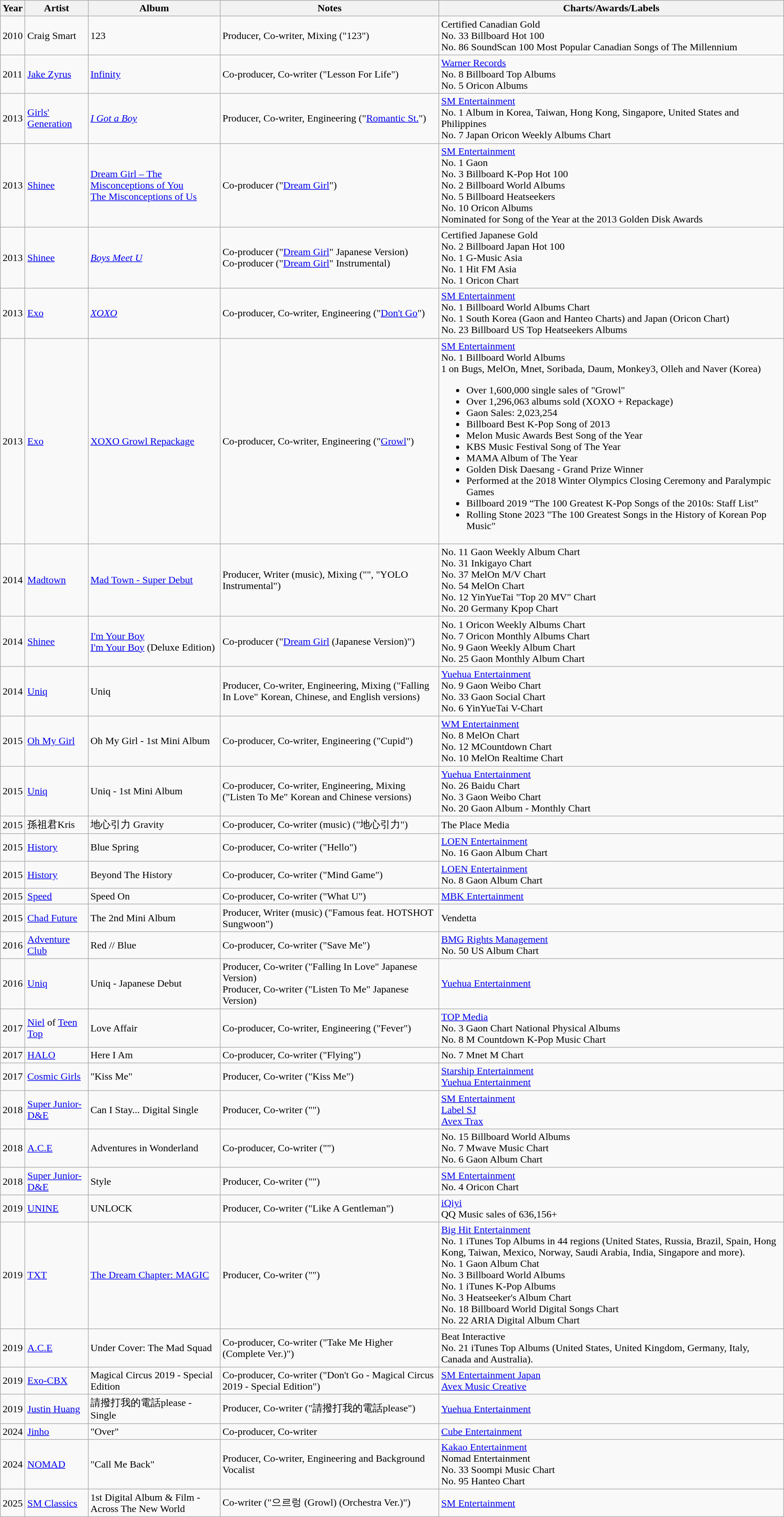<table class="wikitable">
<tr>
<th>Year</th>
<th>Artist</th>
<th>Album</th>
<th>Notes</th>
<th>Charts/Awards/Labels</th>
</tr>
<tr>
<td>2010</td>
<td>Craig Smart</td>
<td>123</td>
<td>Producer, Co-writer, Mixing ("123")</td>
<td>Certified Canadian Gold<br>No. 33 Billboard Hot 100<br>No. 86 SoundScan 100 Most Popular Canadian Songs of The Millennium</td>
</tr>
<tr>
<td>2011</td>
<td><a href='#'>Jake Zyrus</a></td>
<td><a href='#'>Infinity</a></td>
<td>Co-producer, Co-writer ("Lesson For Life")</td>
<td><a href='#'>Warner Records</a><br>No. 8 Billboard Top Albums<br>No. 5 Oricon Albums</td>
</tr>
<tr>
<td>2013</td>
<td><a href='#'>Girls' Generation</a></td>
<td><em><a href='#'>I Got a Boy</a></em></td>
<td>Producer, Co-writer, Engineering ("<a href='#'>Romantic St.</a>")</td>
<td><a href='#'>SM Entertainment</a><br>No. 1 Album in Korea, Taiwan, Hong Kong, Singapore, United States and Philippines<br>No. 7 Japan Oricon Weekly Albums Chart</td>
</tr>
<tr>
<td>2013</td>
<td><a href='#'>Shinee</a></td>
<td><a href='#'>Dream Girl – The Misconceptions of You</a><br><a href='#'>The Misconceptions of Us</a></td>
<td>Co-producer ("<a href='#'>Dream Girl</a>")</td>
<td><a href='#'>SM Entertainment</a><br>No. 1 Gaon<br>No. 3 Billboard K-Pop Hot 100<br>No. 2 Billboard World Albums<br>No. 5 Billboard Heatseekers<br>No. 10 Oricon Albums<br>Nominated for Song of the Year at the 2013 Golden Disk Awards</td>
</tr>
<tr>
<td>2013</td>
<td><a href='#'>Shinee</a></td>
<td><em><a href='#'>Boys Meet U</a></em></td>
<td>Co-producer ("<a href='#'>Dream Girl</a>" Japanese Version)<br>Co-producer ("<a href='#'>Dream Girl</a>" Instrumental)</td>
<td>Certified Japanese Gold<br>No. 2 Billboard Japan Hot 100<br>No. 1 G-Music Asia<br>No. 1 Hit FM Asia<br>No. 1 Oricon Chart</td>
</tr>
<tr>
<td>2013</td>
<td><a href='#'>Exo</a></td>
<td><em><a href='#'>XOXO</a></em></td>
<td>Co-producer, Co-writer, Engineering ("<a href='#'>Don't Go</a>")</td>
<td><a href='#'>SM Entertainment</a><br>No. 1 Billboard World Albums Chart<br>No. 1 South Korea (Gaon and Hanteo Charts) and Japan (Oricon Chart)<br>No. 23 Billboard US Top Heatseekers Albums</td>
</tr>
<tr>
<td>2013</td>
<td><a href='#'>Exo</a></td>
<td><a href='#'>XOXO Growl Repackage</a></td>
<td>Co-producer, Co-writer, Engineering ("<a href='#'>Growl</a>")</td>
<td><a href='#'>SM Entertainment</a><br>No. 1 Billboard World Albums<br>1 on Bugs, MelOn, Mnet, Soribada, Daum, Monkey3, Olleh and Naver (Korea)<ul><li>Over 1,600,000 single sales of "Growl"</li><li>Over 1,296,063 albums sold (XOXO + Repackage)</li><li>Gaon Sales: 2,023,254</li><li>Billboard Best K-Pop Song of 2013</li><li>Melon Music Awards Best Song of the Year</li><li>KBS Music Festival Song of The Year</li><li>MAMA Album of The Year</li><li>Golden Disk Daesang - Grand Prize Winner</li><li>Performed at the 2018 Winter Olympics Closing Ceremony and Paralympic Games</li><li>Billboard 2019 “The 100 Greatest K-Pop Songs of the 2010s: Staff List”</li><li>Rolling Stone 2023 "The 100 Greatest Songs in the History of Korean Pop Music"</li></ul></td>
</tr>
<tr>
<td>2014</td>
<td><a href='#'>Madtown</a></td>
<td><a href='#'>Mad Town - Super Debut</a></td>
<td>Producer, Writer (music), Mixing ("", "YOLO Instrumental")</td>
<td>No. 11 Gaon Weekly Album Chart<br>No. 31 Inkigayo Chart<br>No. 37 MelOn M/V Chart<br>No. 54 MelOn Chart<br>No. 12 YinYueTai "Top 20 MV" Chart<br>No. 20 Germany Kpop Chart</td>
</tr>
<tr>
<td>2014</td>
<td><a href='#'>Shinee</a></td>
<td><a href='#'>I'm Your Boy</a><br><a href='#'>I'm Your Boy</a> (Deluxe Edition)</td>
<td>Co-producer ("<a href='#'>Dream Girl</a> (Japanese Version)")</td>
<td>No. 1 Oricon Weekly Albums Chart<br>No. 7 Oricon Monthly Albums Chart<br> No. 9 Gaon Weekly Album Chart<br> No. 25 Gaon Monthly Album Chart</td>
</tr>
<tr>
<td>2014</td>
<td><a href='#'>Uniq</a></td>
<td>Uniq</td>
<td>Producer, Co-writer, Engineering, Mixing ("Falling In Love" Korean, Chinese, and English versions)</td>
<td><a href='#'>Yuehua Entertainment</a><br>No. 9 Gaon Weibo Chart<br>No. 33 Gaon Social Chart<br>No. 6 YinYueTai V-Chart</td>
</tr>
<tr>
<td>2015</td>
<td><a href='#'>Oh My Girl</a></td>
<td>Oh My Girl - 1st Mini Album</td>
<td>Co-producer, Co-writer, Engineering ("Cupid")</td>
<td><a href='#'>WM Entertainment</a><br>No. 8 MelOn Chart<br>No. 12 MCountdown Chart<br>No. 10 MelOn Realtime Chart</td>
</tr>
<tr>
<td>2015</td>
<td><a href='#'>Uniq</a></td>
<td>Uniq - 1st Mini Album</td>
<td>Co-producer, Co-writer, Engineering, Mixing ("Listen To Me" Korean and Chinese versions)</td>
<td><a href='#'>Yuehua Entertainment</a><br>No. 26 Baidu Chart<br>No. 3 Gaon Weibo Chart<br>No. 20 Gaon Album - Monthly Chart</td>
</tr>
<tr>
<td>2015</td>
<td>孫祖君Kris</td>
<td>地心引力 Gravity</td>
<td>Co-producer, Co-writer (music) ("地心引力")</td>
<td>The Place Media</td>
</tr>
<tr>
<td>2015</td>
<td><a href='#'>History</a></td>
<td>Blue Spring</td>
<td>Co-producer, Co-writer  ("Hello")</td>
<td><a href='#'>LOEN Entertainment</a><br>No. 16 Gaon Album Chart</td>
</tr>
<tr>
<td>2015</td>
<td><a href='#'>History</a></td>
<td>Beyond The History</td>
<td>Co-producer, Co-writer  ("Mind Game")</td>
<td><a href='#'>LOEN Entertainment</a><br>No. 8 Gaon Album Chart</td>
</tr>
<tr>
<td>2015</td>
<td><a href='#'>Speed</a></td>
<td>Speed On</td>
<td>Co-producer, Co-writer ("What U")</td>
<td><a href='#'>MBK Entertainment</a></td>
</tr>
<tr>
<td>2015</td>
<td><a href='#'>Chad Future</a></td>
<td>The 2nd Mini Album</td>
<td>Producer, Writer (music) ("Famous feat. HOTSHOT Sungwoon")</td>
<td>Vendetta</td>
</tr>
<tr>
<td>2016</td>
<td><a href='#'>Adventure Club</a></td>
<td>Red // Blue</td>
<td>Co-producer, Co-writer ("Save Me")</td>
<td><a href='#'>BMG Rights Management</a><br>No. 50 US Album Chart</td>
</tr>
<tr>
<td>2016</td>
<td><a href='#'>Uniq</a></td>
<td>Uniq - Japanese Debut</td>
<td>Producer, Co-writer ("Falling In Love" Japanese Version)<br> Producer, Co-writer ("Listen To Me" Japanese Version)</td>
<td><a href='#'>Yuehua Entertainment</a></td>
</tr>
<tr>
<td>2017</td>
<td><a href='#'>Niel</a> of <a href='#'>Teen Top</a></td>
<td>Love Affair</td>
<td>Co-producer, Co-writer, Engineering ("Fever")</td>
<td><a href='#'>TOP Media</a><br>No. 3 Gaon Chart National Physical Albums<br>No. 8 M Countdown K-Pop Music Chart</td>
</tr>
<tr>
<td>2017</td>
<td><a href='#'>HALO</a></td>
<td>Here I Am</td>
<td>Co-producer, Co-writer ("Flying")</td>
<td>No. 7 Mnet M Chart</td>
</tr>
<tr>
<td>2017</td>
<td><a href='#'>Cosmic Girls</a></td>
<td>"Kiss Me"</td>
<td>Producer, Co-writer ("Kiss Me")</td>
<td><a href='#'>Starship Entertainment</a><br><a href='#'>Yuehua Entertainment</a></td>
</tr>
<tr>
<td>2018</td>
<td><a href='#'>Super Junior-D&E</a></td>
<td>Can I Stay... Digital Single</td>
<td>Producer, Co-writer ("")</td>
<td><a href='#'>SM Entertainment</a><br><a href='#'>Label SJ</a><br><a href='#'>Avex Trax</a></td>
</tr>
<tr>
<td>2018</td>
<td><a href='#'>A.C.E</a></td>
<td>Adventures in Wonderland</td>
<td>Co-producer, Co-writer ("")</td>
<td>No. 15 Billboard World Albums<br>No. 7 Mwave Music Chart<br>No. 6 Gaon Album Chart</td>
</tr>
<tr>
<td>2018</td>
<td><a href='#'>Super Junior-D&E</a></td>
<td>Style</td>
<td>Producer, Co-writer ("")</td>
<td><a href='#'>SM Entertainment</a><br>No. 4 Oricon Chart</td>
</tr>
<tr>
<td>2019</td>
<td><a href='#'>UNINE</a></td>
<td>UNLOCK</td>
<td>Producer, Co-writer ("Like A Gentleman")</td>
<td><a href='#'>iQiyi</a><br>QQ Music sales of 636,156+</td>
</tr>
<tr>
<td>2019</td>
<td><a href='#'>TXT</a></td>
<td><a href='#'>The Dream Chapter: MAGIC</a></td>
<td>Producer, Co-writer ("")</td>
<td><a href='#'>Big Hit Entertainment</a><br>No. 1 iTunes Top Albums in 44 regions (United States, Russia, Brazil, Spain, Hong Kong, Taiwan, Mexico, Norway, Saudi Arabia, India, Singapore and more).<br>No. 1 Gaon Album Chat<br>No. 3 Billboard World Albums<br>No. 1 iTunes K-Pop Albums<br>No. 3 Heatseeker's Album Chart<br>No. 18 Billboard World Digital Songs Chart<br>No. 22 ARIA Digital Album Chart</td>
</tr>
<tr>
<td>2019</td>
<td><a href='#'>A.C.E</a></td>
<td>Under Cover: The Mad Squad</td>
<td>Co-producer, Co-writer ("Take Me Higher (Complete Ver.)")</td>
<td>Beat Interactive<br>No. 21 iTunes Top Albums (United States, United Kingdom, Germany, Italy, Canada and Australia).</td>
</tr>
<tr>
<td>2019</td>
<td><a href='#'>Exo-CBX</a></td>
<td>Magical Circus 2019 - Special Edition</td>
<td>Co-producer, Co-writer ("Don't Go - Magical Circus 2019 - Special Edition")</td>
<td><a href='#'>SM Entertainment Japan</a><br><a href='#'>Avex Music Creative</a></td>
</tr>
<tr>
<td>2019</td>
<td><a href='#'>Justin Huang</a></td>
<td>請撥打我的電話please - Single</td>
<td>Producer, Co-writer ("請撥打我的電話please")</td>
<td><a href='#'>Yuehua Entertainment</a></td>
</tr>
<tr>
<td>2024</td>
<td><a href='#'>Jinho</a></td>
<td>"Over"</td>
<td>Co-producer, Co-writer</td>
<td><a href='#'>Cube Entertainment</a></td>
</tr>
<tr>
<td>2024</td>
<td><a href='#'>NOMAD</a></td>
<td>"Call Me Back"</td>
<td>Producer, Co-writer, Engineering and Background Vocalist</td>
<td><a href='#'>Kakao Entertainment</a><br>Nomad Entertainment<br>No. 33 Soompi Music Chart<br>No. 95 Hanteo Chart</td>
</tr>
<tr>
<td>2025</td>
<td><a href='#'>SM Classics</a></td>
<td>1st Digital Album & Film - Across The New World</td>
<td>Co-writer ("으르렁 (Growl) (Orchestra Ver.)")</td>
<td><a href='#'>SM Entertainment</a></td>
</tr>
</table>
